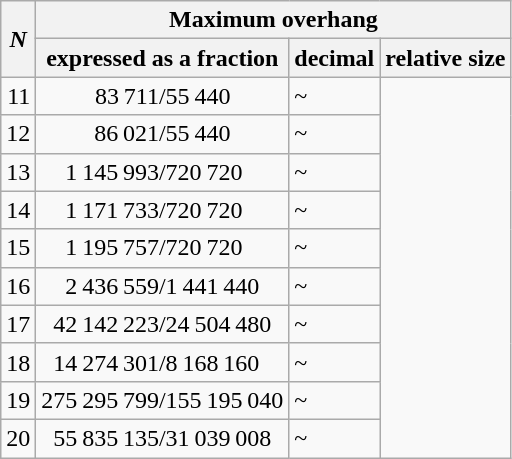<table class="wikitable" style="white-space:nowrap;float:left;margin:0.5em;width:unset !important;">
<tr>
<th rowspan="2"><em>N</em></th>
<th colspan="4">Maximum overhang</th>
</tr>
<tr>
<th colspan="2">expressed as a fraction</th>
<th>decimal</th>
<th>relative size</th>
</tr>
<tr>
<td style="text-align:right;">11</td>
<td style="border-right:none;text-align:right;padding-right:0;">83 711</td>
<td style="border-left:none;padding-left:0;">/55 440</td>
<td>~</td>
</tr>
<tr>
<td style="text-align:right;">12</td>
<td style="border-right:none;text-align:right;padding-right:0;">86 021</td>
<td style="border-left:none;padding-left:0;">/55 440</td>
<td>~</td>
</tr>
<tr>
<td style="text-align:right;">13</td>
<td style="border-right:none;text-align:right;padding-right:0;">1 145 993</td>
<td style="border-left:none;padding-left:0;">/720 720</td>
<td>~</td>
</tr>
<tr>
<td style="text-align:right;">14</td>
<td style="border-right:none;text-align:right;padding-right:0;">1 171 733</td>
<td style="border-left:none;padding-left:0;">/720 720</td>
<td>~</td>
</tr>
<tr>
<td style="text-align:right;">15</td>
<td style="border-right:none;text-align:right;padding-right:0;">1 195 757</td>
<td style="border-left:none;padding-left:0;">/720 720</td>
<td>~</td>
</tr>
<tr>
<td style="text-align:right;">16</td>
<td style="border-right:none;text-align:right;padding-right:0;">2 436 559</td>
<td style="border-left:none;padding-left:0;">/1 441 440</td>
<td>~</td>
</tr>
<tr>
<td style="text-align:right;">17</td>
<td style="border-right:none;text-align:right;padding-right:0;">42 142 223</td>
<td style="border-left:none;padding-left:0;">/24 504 480</td>
<td>~</td>
</tr>
<tr>
<td style="text-align:right;">18</td>
<td style="border-right:none;text-align:right;padding-right:0;">14 274 301</td>
<td style="border-left:none;padding-left:0;">/8 168 160</td>
<td>~</td>
</tr>
<tr>
<td style="text-align:right;">19</td>
<td style="border-right:none;text-align:right;padding-right:0;">275 295 799</td>
<td style="border-left:none;padding-left:0;">/155 195 040</td>
<td>~</td>
</tr>
<tr>
<td style="text-align:right;">20</td>
<td style="border-right:none;text-align:right;padding-right:0;">55 835 135</td>
<td style="border-left:none;padding-left:0;">/31 039 008</td>
<td>~</td>
</tr>
</table>
